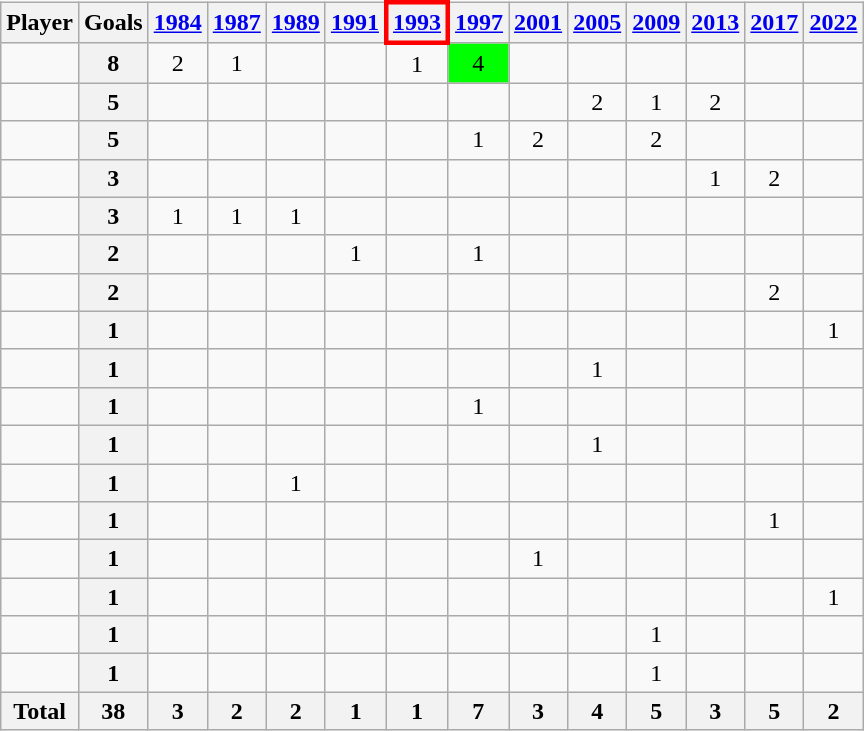<table class="wikitable sortable" style="text-align:center;">
<tr>
<th>Player</th>
<th>Goals</th>
<th><a href='#'>1984</a></th>
<th><a href='#'>1987</a></th>
<th><a href='#'>1989</a></th>
<th><a href='#'>1991</a></th>
<th style="border:3px solid red"><a href='#'>1993</a></th>
<th><a href='#'>1997</a></th>
<th><a href='#'>2001</a></th>
<th><a href='#'>2005</a></th>
<th><a href='#'>2009</a></th>
<th><a href='#'>2013</a></th>
<th><a href='#'>2017</a></th>
<th><a href='#'>2022</a></th>
</tr>
<tr>
<td align="left"></td>
<th>8</th>
<td>2</td>
<td>1</td>
<td></td>
<td></td>
<td>1</td>
<td style="background:#00FF00">4</td>
<td></td>
<td></td>
<td></td>
<td></td>
<td></td>
<td></td>
</tr>
<tr>
<td align="left"></td>
<th>5</th>
<td></td>
<td></td>
<td></td>
<td></td>
<td></td>
<td></td>
<td></td>
<td>2</td>
<td>1</td>
<td>2</td>
<td></td>
<td></td>
</tr>
<tr>
<td align="left"></td>
<th>5</th>
<td></td>
<td></td>
<td></td>
<td></td>
<td></td>
<td>1</td>
<td>2</td>
<td></td>
<td>2</td>
<td></td>
<td></td>
<td></td>
</tr>
<tr>
<td align="left"></td>
<th>3</th>
<td></td>
<td></td>
<td></td>
<td></td>
<td></td>
<td></td>
<td></td>
<td></td>
<td></td>
<td>1</td>
<td>2</td>
<td></td>
</tr>
<tr>
<td align="left"></td>
<th>3</th>
<td>1</td>
<td>1</td>
<td>1</td>
<td></td>
<td></td>
<td></td>
<td></td>
<td></td>
<td></td>
<td></td>
<td></td>
<td></td>
</tr>
<tr>
<td align="left"></td>
<th>2</th>
<td></td>
<td></td>
<td></td>
<td>1</td>
<td></td>
<td>1</td>
<td></td>
<td></td>
<td></td>
<td></td>
<td></td>
<td></td>
</tr>
<tr>
<td align="left"></td>
<th>2</th>
<td></td>
<td></td>
<td></td>
<td></td>
<td></td>
<td></td>
<td></td>
<td></td>
<td></td>
<td></td>
<td>2</td>
<td></td>
</tr>
<tr>
<td align="left"></td>
<th>1</th>
<td></td>
<td></td>
<td></td>
<td></td>
<td></td>
<td></td>
<td></td>
<td></td>
<td></td>
<td></td>
<td></td>
<td>1</td>
</tr>
<tr>
<td align="left"></td>
<th>1</th>
<td></td>
<td></td>
<td></td>
<td></td>
<td></td>
<td></td>
<td></td>
<td>1</td>
<td></td>
<td></td>
<td></td>
<td></td>
</tr>
<tr>
<td align="left"></td>
<th>1</th>
<td></td>
<td></td>
<td></td>
<td></td>
<td></td>
<td>1</td>
<td></td>
<td></td>
<td></td>
<td></td>
<td></td>
<td></td>
</tr>
<tr>
<td align="left"></td>
<th>1</th>
<td></td>
<td></td>
<td></td>
<td></td>
<td></td>
<td></td>
<td></td>
<td>1</td>
<td></td>
<td></td>
<td></td>
<td></td>
</tr>
<tr>
<td align="left"></td>
<th>1</th>
<td></td>
<td></td>
<td>1</td>
<td></td>
<td></td>
<td></td>
<td></td>
<td></td>
<td></td>
<td></td>
<td></td>
<td></td>
</tr>
<tr>
<td align="left"></td>
<th>1</th>
<td></td>
<td></td>
<td></td>
<td></td>
<td></td>
<td></td>
<td></td>
<td></td>
<td></td>
<td></td>
<td>1</td>
<td></td>
</tr>
<tr>
<td align="left"></td>
<th>1</th>
<td></td>
<td></td>
<td></td>
<td></td>
<td></td>
<td></td>
<td>1</td>
<td></td>
<td></td>
<td></td>
<td></td>
<td></td>
</tr>
<tr>
<td align="left"></td>
<th>1</th>
<td></td>
<td></td>
<td></td>
<td></td>
<td></td>
<td></td>
<td></td>
<td></td>
<td></td>
<td></td>
<td></td>
<td>1</td>
</tr>
<tr>
<td align="left"></td>
<th>1</th>
<td></td>
<td></td>
<td></td>
<td></td>
<td></td>
<td></td>
<td></td>
<td></td>
<td>1</td>
<td></td>
<td></td>
<td></td>
</tr>
<tr>
<td align="left"></td>
<th>1</th>
<td></td>
<td></td>
<td></td>
<td></td>
<td></td>
<td></td>
<td></td>
<td></td>
<td>1</td>
<td></td>
<td></td>
<td></td>
</tr>
<tr class="sortbottom">
<th>Total</th>
<th>38</th>
<th>3</th>
<th>2</th>
<th>2</th>
<th>1</th>
<th>1</th>
<th>7</th>
<th>3</th>
<th>4</th>
<th>5</th>
<th>3</th>
<th>5</th>
<th>2</th>
</tr>
</table>
